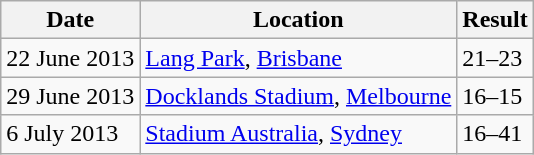<table class="wikitable" style="align:center;">
<tr>
<th>Date</th>
<th>Location</th>
<th>Result</th>
</tr>
<tr>
<td>22 June 2013</td>
<td><a href='#'>Lang Park</a>, <a href='#'>Brisbane</a></td>
<td> 21–23 </td>
</tr>
<tr>
<td>29 June 2013</td>
<td><a href='#'>Docklands Stadium</a>, <a href='#'>Melbourne</a></td>
<td> 16–15 </td>
</tr>
<tr>
<td>6 July 2013</td>
<td><a href='#'>Stadium Australia</a>, <a href='#'>Sydney</a></td>
<td> 16–41 </td>
</tr>
</table>
